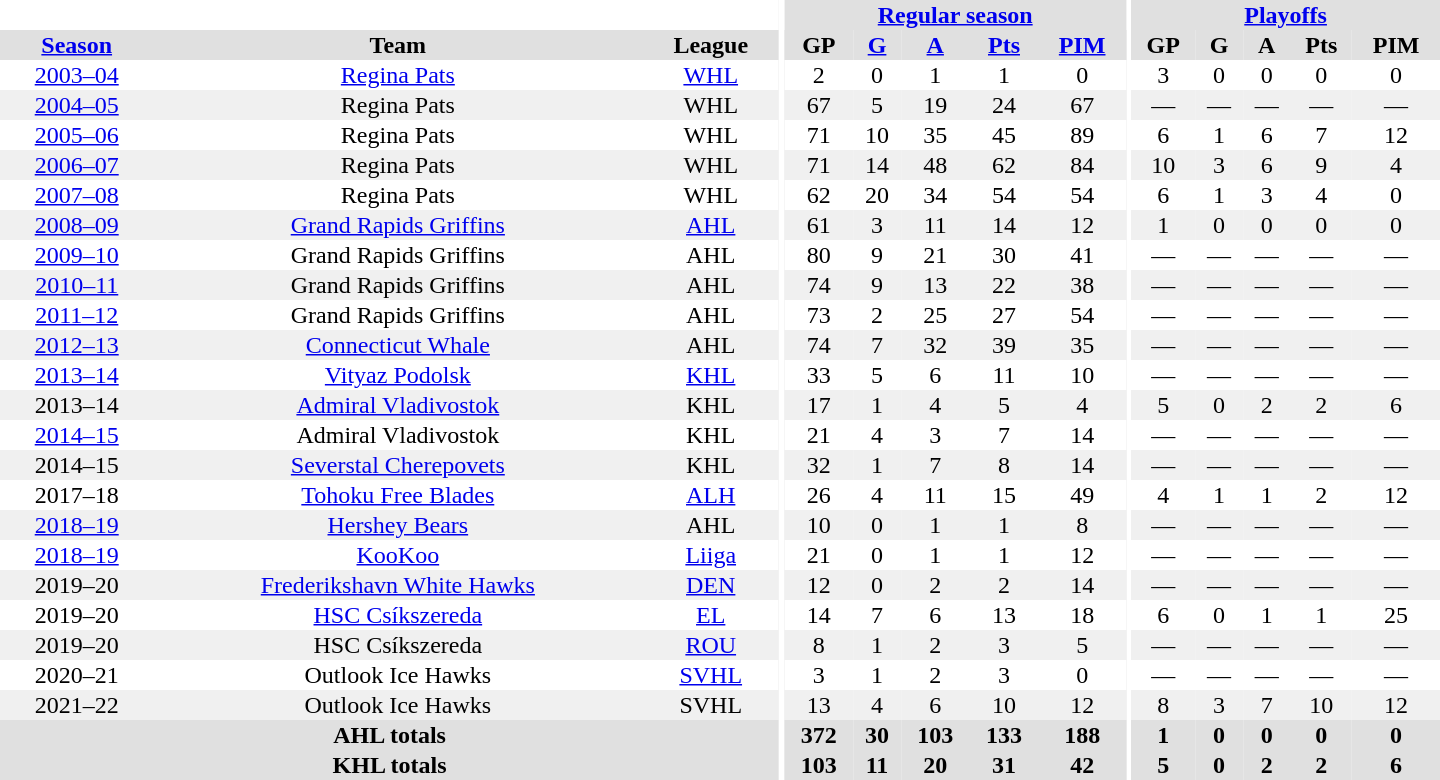<table border="0" cellpadding="1" cellspacing="0" style="text-align:center; width:60em">
<tr bgcolor="#e0e0e0">
<th colspan="3" bgcolor="#ffffff"></th>
<th rowspan="99" bgcolor="#ffffff"></th>
<th colspan="5"><a href='#'>Regular season</a></th>
<th rowspan="99" bgcolor="#ffffff"></th>
<th colspan="5"><a href='#'>Playoffs</a></th>
</tr>
<tr bgcolor="#e0e0e0">
<th><a href='#'>Season</a></th>
<th>Team</th>
<th>League</th>
<th>GP</th>
<th><a href='#'>G</a></th>
<th><a href='#'>A</a></th>
<th><a href='#'>Pts</a></th>
<th><a href='#'>PIM</a></th>
<th>GP</th>
<th>G</th>
<th>A</th>
<th>Pts</th>
<th>PIM</th>
</tr>
<tr>
<td><a href='#'>2003–04</a></td>
<td><a href='#'>Regina Pats</a></td>
<td><a href='#'>WHL</a></td>
<td>2</td>
<td>0</td>
<td>1</td>
<td>1</td>
<td>0</td>
<td>3</td>
<td>0</td>
<td>0</td>
<td>0</td>
<td>0</td>
</tr>
<tr bgcolor="#f0f0f0">
<td><a href='#'>2004–05</a></td>
<td>Regina Pats</td>
<td>WHL</td>
<td>67</td>
<td>5</td>
<td>19</td>
<td>24</td>
<td>67</td>
<td>—</td>
<td>—</td>
<td>—</td>
<td>—</td>
<td>—</td>
</tr>
<tr>
<td><a href='#'>2005–06</a></td>
<td>Regina Pats</td>
<td>WHL</td>
<td>71</td>
<td>10</td>
<td>35</td>
<td>45</td>
<td>89</td>
<td>6</td>
<td>1</td>
<td>6</td>
<td>7</td>
<td>12</td>
</tr>
<tr bgcolor="#f0f0f0">
<td><a href='#'>2006–07</a></td>
<td>Regina Pats</td>
<td>WHL</td>
<td>71</td>
<td>14</td>
<td>48</td>
<td>62</td>
<td>84</td>
<td>10</td>
<td>3</td>
<td>6</td>
<td>9</td>
<td>4</td>
</tr>
<tr>
<td><a href='#'>2007–08</a></td>
<td>Regina Pats</td>
<td>WHL</td>
<td>62</td>
<td>20</td>
<td>34</td>
<td>54</td>
<td>54</td>
<td>6</td>
<td>1</td>
<td>3</td>
<td>4</td>
<td>0</td>
</tr>
<tr bgcolor="#f0f0f0">
<td><a href='#'>2008–09</a></td>
<td><a href='#'>Grand Rapids Griffins</a></td>
<td><a href='#'>AHL</a></td>
<td>61</td>
<td>3</td>
<td>11</td>
<td>14</td>
<td>12</td>
<td>1</td>
<td>0</td>
<td>0</td>
<td>0</td>
<td>0</td>
</tr>
<tr>
<td><a href='#'>2009–10</a></td>
<td>Grand Rapids Griffins</td>
<td>AHL</td>
<td>80</td>
<td>9</td>
<td>21</td>
<td>30</td>
<td>41</td>
<td>—</td>
<td>—</td>
<td>—</td>
<td>—</td>
<td>—</td>
</tr>
<tr bgcolor="#f0f0f0">
<td><a href='#'>2010–11</a></td>
<td>Grand Rapids Griffins</td>
<td>AHL</td>
<td>74</td>
<td>9</td>
<td>13</td>
<td>22</td>
<td>38</td>
<td>—</td>
<td>—</td>
<td>—</td>
<td>—</td>
<td>—</td>
</tr>
<tr>
<td><a href='#'>2011–12</a></td>
<td>Grand Rapids Griffins</td>
<td>AHL</td>
<td>73</td>
<td>2</td>
<td>25</td>
<td>27</td>
<td>54</td>
<td>—</td>
<td>—</td>
<td>—</td>
<td>—</td>
<td>—</td>
</tr>
<tr bgcolor="#f0f0f0">
<td><a href='#'>2012–13</a></td>
<td><a href='#'>Connecticut Whale</a></td>
<td>AHL</td>
<td>74</td>
<td>7</td>
<td>32</td>
<td>39</td>
<td>35</td>
<td>—</td>
<td>—</td>
<td>—</td>
<td>—</td>
<td>—</td>
</tr>
<tr>
<td><a href='#'>2013–14</a></td>
<td><a href='#'>Vityaz Podolsk</a></td>
<td><a href='#'>KHL</a></td>
<td>33</td>
<td>5</td>
<td>6</td>
<td>11</td>
<td>10</td>
<td>—</td>
<td>—</td>
<td>—</td>
<td>—</td>
<td>—</td>
</tr>
<tr bgcolor="#f0f0f0">
<td>2013–14</td>
<td><a href='#'>Admiral Vladivostok</a></td>
<td>KHL</td>
<td>17</td>
<td>1</td>
<td>4</td>
<td>5</td>
<td>4</td>
<td>5</td>
<td>0</td>
<td>2</td>
<td>2</td>
<td>6</td>
</tr>
<tr>
<td><a href='#'>2014–15</a></td>
<td>Admiral Vladivostok</td>
<td>KHL</td>
<td>21</td>
<td>4</td>
<td>3</td>
<td>7</td>
<td>14</td>
<td>—</td>
<td>—</td>
<td>—</td>
<td>—</td>
<td>—</td>
</tr>
<tr bgcolor="#f0f0f0">
<td>2014–15</td>
<td><a href='#'>Severstal Cherepovets</a></td>
<td>KHL</td>
<td>32</td>
<td>1</td>
<td>7</td>
<td>8</td>
<td>14</td>
<td>—</td>
<td>—</td>
<td>—</td>
<td>—</td>
<td>—</td>
</tr>
<tr>
<td>2017–18</td>
<td><a href='#'>Tohoku Free Blades</a></td>
<td><a href='#'>ALH</a></td>
<td>26</td>
<td>4</td>
<td>11</td>
<td>15</td>
<td>49</td>
<td>4</td>
<td>1</td>
<td>1</td>
<td>2</td>
<td>12</td>
</tr>
<tr bgcolor="#f0f0f0">
<td><a href='#'>2018–19</a></td>
<td><a href='#'>Hershey Bears</a></td>
<td>AHL</td>
<td>10</td>
<td>0</td>
<td>1</td>
<td>1</td>
<td>8</td>
<td>—</td>
<td>—</td>
<td>—</td>
<td>—</td>
<td>—</td>
</tr>
<tr>
<td><a href='#'>2018–19</a></td>
<td><a href='#'>KooKoo</a></td>
<td><a href='#'>Liiga</a></td>
<td>21</td>
<td>0</td>
<td>1</td>
<td>1</td>
<td>12</td>
<td>—</td>
<td>—</td>
<td>—</td>
<td>—</td>
<td>—</td>
</tr>
<tr bgcolor="#f0f0f0">
<td>2019–20</td>
<td><a href='#'>Frederikshavn White Hawks</a></td>
<td><a href='#'>DEN</a></td>
<td>12</td>
<td>0</td>
<td>2</td>
<td>2</td>
<td>14</td>
<td>—</td>
<td>—</td>
<td>—</td>
<td>—</td>
<td>—</td>
</tr>
<tr>
<td>2019–20</td>
<td><a href='#'>HSC Csíkszereda</a></td>
<td><a href='#'>EL</a></td>
<td>14</td>
<td>7</td>
<td>6</td>
<td>13</td>
<td>18</td>
<td>6</td>
<td>0</td>
<td>1</td>
<td>1</td>
<td>25</td>
</tr>
<tr bgcolor="#f0f0f0">
<td>2019–20</td>
<td>HSC Csíkszereda</td>
<td><a href='#'>ROU</a></td>
<td>8</td>
<td>1</td>
<td>2</td>
<td>3</td>
<td>5</td>
<td>—</td>
<td>—</td>
<td>—</td>
<td>—</td>
<td>—</td>
</tr>
<tr>
<td>2020–21</td>
<td>Outlook Ice Hawks</td>
<td><a href='#'>SVHL</a></td>
<td>3</td>
<td>1</td>
<td>2</td>
<td>3</td>
<td>0</td>
<td>—</td>
<td>—</td>
<td>—</td>
<td>—</td>
<td>—</td>
</tr>
<tr bgcolor="#f0f0f0">
<td>2021–22</td>
<td>Outlook Ice Hawks</td>
<td>SVHL</td>
<td>13</td>
<td>4</td>
<td>6</td>
<td>10</td>
<td>12</td>
<td>8</td>
<td>3</td>
<td>7</td>
<td>10</td>
<td>12</td>
</tr>
<tr bgcolor="#e0e0e0">
<th colspan="3">AHL totals</th>
<th>372</th>
<th>30</th>
<th>103</th>
<th>133</th>
<th>188</th>
<th>1</th>
<th>0</th>
<th>0</th>
<th>0</th>
<th>0</th>
</tr>
<tr bgcolor="#e0e0e0">
<th colspan="3">KHL totals</th>
<th>103</th>
<th>11</th>
<th>20</th>
<th>31</th>
<th>42</th>
<th>5</th>
<th>0</th>
<th>2</th>
<th>2</th>
<th>6</th>
</tr>
</table>
